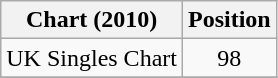<table class="wikitable sortable">
<tr>
<th>Chart (2010)</th>
<th>Position</th>
</tr>
<tr>
<td>UK Singles Chart</td>
<td align="center">98</td>
</tr>
<tr>
</tr>
</table>
